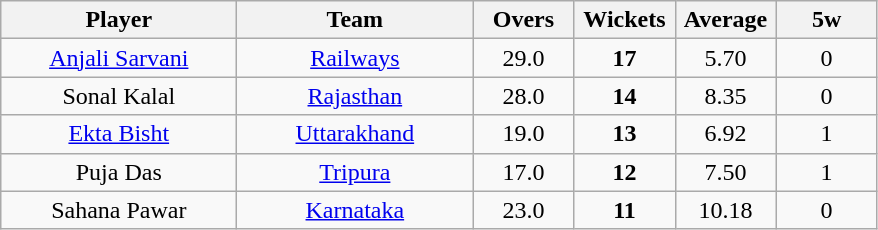<table class="wikitable" style="text-align:center">
<tr>
<th width=150>Player</th>
<th width=150>Team</th>
<th width=60>Overs</th>
<th width=60>Wickets</th>
<th width=60>Average</th>
<th width=60>5w</th>
</tr>
<tr>
<td><a href='#'>Anjali Sarvani</a></td>
<td><a href='#'>Railways</a></td>
<td>29.0</td>
<td><strong>17</strong></td>
<td>5.70</td>
<td>0</td>
</tr>
<tr>
<td>Sonal Kalal</td>
<td><a href='#'>Rajasthan</a></td>
<td>28.0</td>
<td><strong>14</strong></td>
<td>8.35</td>
<td>0</td>
</tr>
<tr>
<td><a href='#'>Ekta Bisht</a></td>
<td><a href='#'>Uttarakhand</a></td>
<td>19.0</td>
<td><strong>13</strong></td>
<td>6.92</td>
<td>1</td>
</tr>
<tr>
<td>Puja Das</td>
<td><a href='#'>Tripura</a></td>
<td>17.0</td>
<td><strong>12</strong></td>
<td>7.50</td>
<td>1</td>
</tr>
<tr>
<td>Sahana Pawar</td>
<td><a href='#'>Karnataka</a></td>
<td>23.0</td>
<td><strong>11</strong></td>
<td>10.18</td>
<td>0</td>
</tr>
</table>
